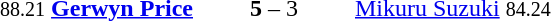<table style="text-align:center">
<tr>
<th width=223></th>
<th width=100></th>
<th width=223></th>
</tr>
<tr>
<td align=right><small>88.21</small> <strong><a href='#'>Gerwyn Price</a></strong> </td>
<td><strong>5</strong> – 3</td>
<td align=left> <a href='#'>Mikuru Suzuki</a> <small>84.24</small></td>
</tr>
<tr>
<td align=right></td>
<td></td>
<td align=left></td>
</tr>
</table>
